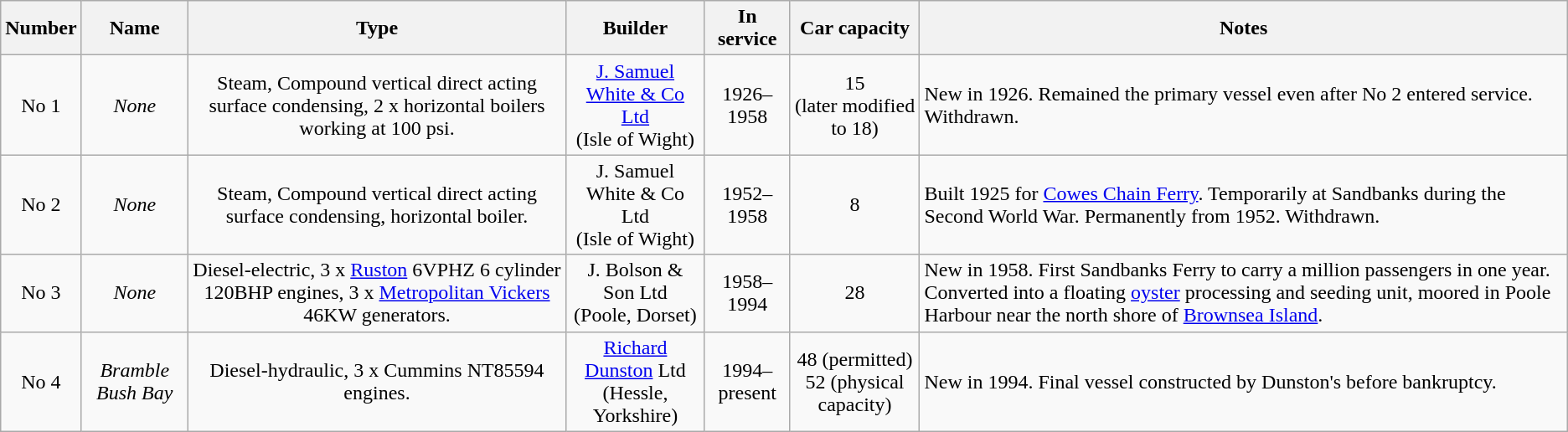<table class="wikitable">
<tr>
<th>Number</th>
<th>Name</th>
<th>Type</th>
<th>Builder</th>
<th>In service</th>
<th>Car capacity</th>
<th>Notes</th>
</tr>
<tr>
<td align="center">No 1</td>
<td align="center"><em>None</em></td>
<td align="center">Steam, Compound vertical direct acting surface condensing, 2 x horizontal boilers working at 100 psi.</td>
<td align="center"><a href='#'>J. Samuel White & Co Ltd</a><br>(Isle of Wight)</td>
<td align="center">1926–1958</td>
<td align="center">15<br>(later modified to 18)</td>
<td>New in 1926. Remained the primary vessel even after No 2 entered service. Withdrawn.</td>
</tr>
<tr>
<td align="center">No 2</td>
<td align="center"><em>None</em></td>
<td align="center">Steam, Compound vertical direct acting surface condensing, horizontal boiler.</td>
<td align="center">J. Samuel White & Co Ltd<br>(Isle of Wight)</td>
<td align="center">1952–1958</td>
<td align="center">8</td>
<td>Built 1925 for <a href='#'>Cowes Chain Ferry</a>. Temporarily at Sandbanks during the Second World War. Permanently from 1952. Withdrawn.</td>
</tr>
<tr>
<td align="center">No 3</td>
<td align="center"><em>None</em></td>
<td align="center">Diesel-electric, 3 x <a href='#'>Ruston</a> 6VPHZ 6 cylinder 120BHP engines, 3 x <a href='#'>Metropolitan Vickers</a> 46KW generators.</td>
<td align="center">J. Bolson & Son Ltd<br>(Poole, Dorset)</td>
<td align="center">1958–1994</td>
<td align="center">28</td>
<td>New in 1958. First Sandbanks Ferry to carry a million passengers in one year. Converted into a floating <a href='#'>oyster</a> processing and seeding unit, moored in Poole Harbour near the north shore of <a href='#'>Brownsea Island</a>.</td>
</tr>
<tr>
<td align="center">No 4</td>
<td align="center"><em>Bramble Bush Bay</em></td>
<td align="center">Diesel-hydraulic, 3 x Cummins NT85594 engines.</td>
<td align="center"><a href='#'>Richard Dunston</a> Ltd<br>(Hessle, Yorkshire)</td>
<td align="center">1994–present</td>
<td align="center">48 (permitted)<br>52 (physical capacity)</td>
<td>New in 1994. Final vessel constructed by Dunston's before bankruptcy.</td>
</tr>
</table>
